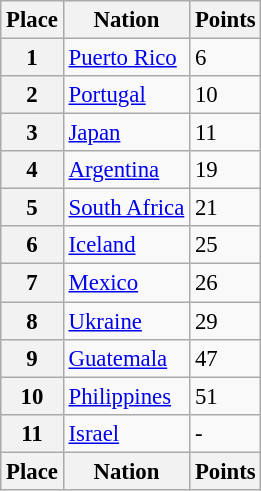<table class="wikitable" style="font-size: 95%">
<tr>
<th>Place</th>
<th>Nation</th>
<th>Points</th>
</tr>
<tr>
<th>1</th>
<td> <a href='#'>Puerto Rico</a></td>
<td>6</td>
</tr>
<tr>
<th>2</th>
<td> <a href='#'>Portugal</a></td>
<td>10</td>
</tr>
<tr>
<th>3</th>
<td> <a href='#'>Japan</a></td>
<td>11</td>
</tr>
<tr>
<th>4</th>
<td> <a href='#'>Argentina</a></td>
<td>19</td>
</tr>
<tr>
<th>5</th>
<td> <a href='#'>South Africa</a></td>
<td>21</td>
</tr>
<tr>
<th>6</th>
<td> <a href='#'>Iceland</a></td>
<td>25</td>
</tr>
<tr>
<th>7</th>
<td> <a href='#'>Mexico</a></td>
<td>26</td>
</tr>
<tr>
<th>8</th>
<td> <a href='#'>Ukraine</a></td>
<td>29</td>
</tr>
<tr>
<th>9</th>
<td> <a href='#'>Guatemala</a></td>
<td>47</td>
</tr>
<tr>
<th>10</th>
<td> <a href='#'>Philippines</a></td>
<td>51</td>
</tr>
<tr>
<th>11</th>
<td> <a href='#'>Israel</a></td>
<td>-</td>
</tr>
<tr>
<th>Place</th>
<th>Nation</th>
<th>Points</th>
</tr>
</table>
